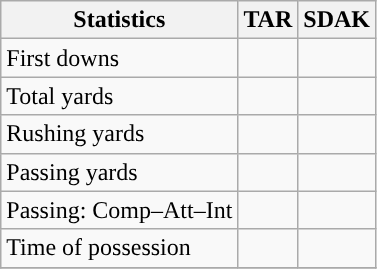<table class="wikitable" style="float: left;">
<tr>
<th>Statistics</th>
<th>TAR</th>
<th>SDAK</th>
</tr>
<tr>
<td>First downs</td>
<td></td>
<td></td>
</tr>
<tr>
<td>Total yards</td>
<td></td>
<td></td>
</tr>
<tr>
<td>Rushing yards</td>
<td></td>
<td></td>
</tr>
<tr>
<td>Passing yards</td>
<td></td>
<td></td>
</tr>
<tr>
<td>Passing: Comp–Att–Int</td>
<td></td>
<td></td>
</tr>
<tr>
<td>Time of possession</td>
<td></td>
<td></td>
</tr>
<tr>
</tr>
</table>
